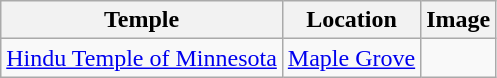<table class="wikitable sortable" id="tableTempleWikiMN">
<tr>
<th>Temple</th>
<th>Location</th>
<th>Image</th>
</tr>
<tr>
<td><a href='#'>Hindu Temple of Minnesota</a></td>
<td><a href='#'>Maple Grove</a></td>
<td></td>
</tr>
</table>
